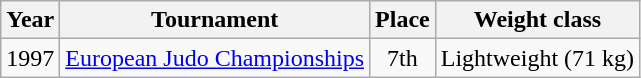<table class=wikitable>
<tr>
<th>Year</th>
<th>Tournament</th>
<th>Place</th>
<th>Weight class</th>
</tr>
<tr>
<td>1997</td>
<td><a href='#'>European Judo Championships</a></td>
<td align="center">7th</td>
<td>Lightweight (71 kg)</td>
</tr>
</table>
